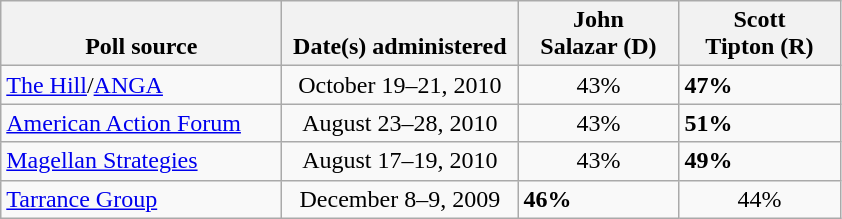<table class="wikitable">
<tr valign=bottom>
<th style="width:180px;">Poll source</th>
<th style="width:150px;">Date(s) administered</th>
<th style="width:100px;">John<br>Salazar (D)</th>
<th style="width:100px;">Scott<br>Tipton (R)</th>
</tr>
<tr>
<td><a href='#'>The Hill</a>/<a href='#'>ANGA</a></td>
<td align=center>October 19–21, 2010</td>
<td align=center>43%</td>
<td><strong>47%</strong></td>
</tr>
<tr>
<td><a href='#'>American Action Forum</a></td>
<td align=center>August 23–28, 2010</td>
<td align=center>43%</td>
<td><strong>51%</strong></td>
</tr>
<tr>
<td><a href='#'>Magellan Strategies</a></td>
<td align=center>August 17–19, 2010</td>
<td align=center>43%</td>
<td><strong>49%</strong></td>
</tr>
<tr>
<td><a href='#'>Tarrance Group </a></td>
<td align=center>December 8–9, 2009</td>
<td><strong>46%</strong></td>
<td align=center>44%</td>
</tr>
</table>
